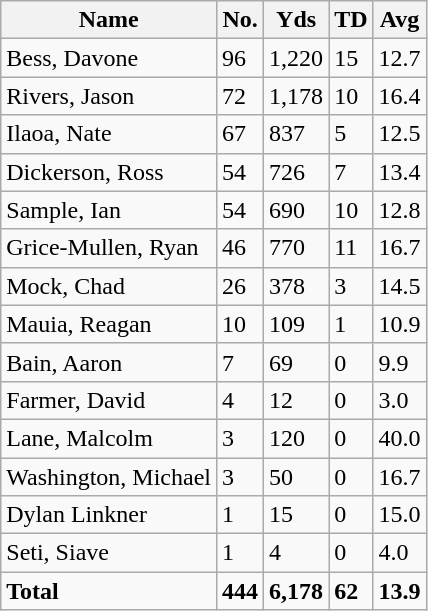<table class="wikitable" style="white-space:nowrap;">
<tr>
<th>Name</th>
<th>No.</th>
<th>Yds</th>
<th>TD</th>
<th>Avg</th>
</tr>
<tr>
<td>Bess, Davone</td>
<td>96</td>
<td>1,220</td>
<td>15</td>
<td>12.7</td>
</tr>
<tr>
<td>Rivers, Jason</td>
<td>72</td>
<td>1,178</td>
<td>10</td>
<td>16.4</td>
</tr>
<tr>
<td>Ilaoa, Nate</td>
<td>67</td>
<td>837</td>
<td>5</td>
<td>12.5</td>
</tr>
<tr>
<td>Dickerson, Ross</td>
<td>54</td>
<td>726</td>
<td>7</td>
<td>13.4</td>
</tr>
<tr>
<td>Sample, Ian</td>
<td>54</td>
<td>690</td>
<td>10</td>
<td>12.8</td>
</tr>
<tr>
<td>Grice-Mullen, Ryan</td>
<td>46</td>
<td>770</td>
<td>11</td>
<td>16.7</td>
</tr>
<tr>
<td>Mock, Chad</td>
<td>26</td>
<td>378</td>
<td>3</td>
<td>14.5</td>
</tr>
<tr>
<td>Mauia, Reagan</td>
<td>10</td>
<td>109</td>
<td>1</td>
<td>10.9</td>
</tr>
<tr>
<td>Bain, Aaron</td>
<td>7</td>
<td>69</td>
<td>0</td>
<td>9.9</td>
</tr>
<tr>
<td>Farmer, David</td>
<td>4</td>
<td>12</td>
<td>0</td>
<td>3.0</td>
</tr>
<tr>
<td>Lane, Malcolm</td>
<td>3</td>
<td>120</td>
<td>0</td>
<td>40.0</td>
</tr>
<tr>
<td>Washington, Michael</td>
<td>3</td>
<td>50</td>
<td>0</td>
<td>16.7</td>
</tr>
<tr>
<td>Dylan Linkner</td>
<td>1</td>
<td>15</td>
<td>0</td>
<td>15.0</td>
</tr>
<tr>
<td>Seti, Siave</td>
<td>1</td>
<td>4</td>
<td>0</td>
<td>4.0</td>
</tr>
<tr style="font-weight:bold;">
<td>Total</td>
<td>444</td>
<td>6,178</td>
<td>62</td>
<td>13.9</td>
</tr>
</table>
